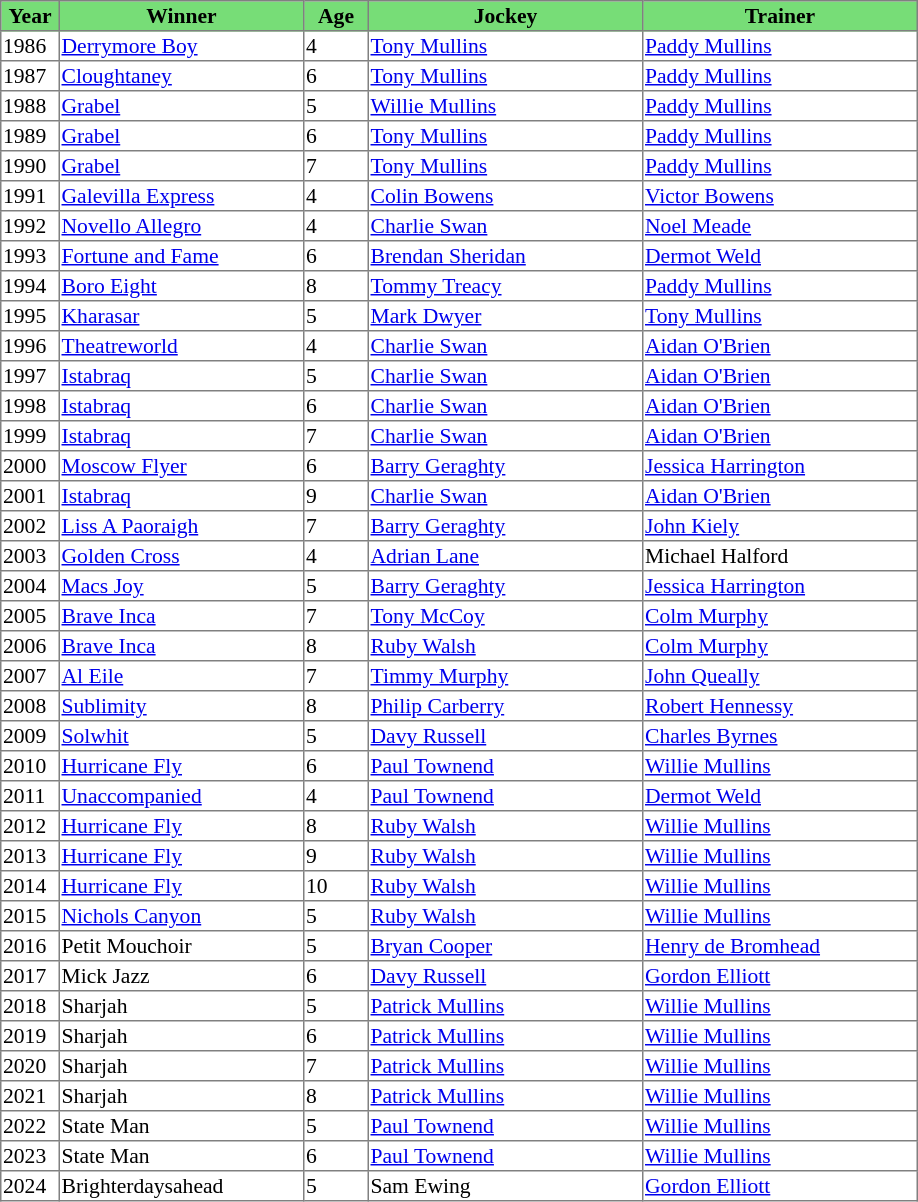<table class = "sortable" | border="1" style="border-collapse: collapse; font-size:90%">
<tr bgcolor="#77dd77" align="center">
<th width="36px"><strong>Year</strong><br></th>
<th width="160px"><strong>Winner</strong><br></th>
<th width="40px"><strong>Age</strong><br></th>
<th width="180px"><strong>Jockey</strong><br></th>
<th width="180px"><strong>Trainer</strong><br></th>
</tr>
<tr>
<td>1986</td>
<td><a href='#'>Derrymore Boy</a></td>
<td>4</td>
<td><a href='#'>Tony Mullins</a></td>
<td><a href='#'>Paddy Mullins</a></td>
</tr>
<tr>
<td>1987</td>
<td><a href='#'>Cloughtaney</a></td>
<td>6</td>
<td><a href='#'>Tony Mullins</a></td>
<td><a href='#'>Paddy Mullins</a></td>
</tr>
<tr>
<td>1988</td>
<td><a href='#'>Grabel</a></td>
<td>5</td>
<td><a href='#'>Willie Mullins</a></td>
<td><a href='#'>Paddy Mullins</a></td>
</tr>
<tr>
<td>1989</td>
<td><a href='#'>Grabel</a></td>
<td>6</td>
<td><a href='#'>Tony Mullins</a></td>
<td><a href='#'>Paddy Mullins</a></td>
</tr>
<tr>
<td>1990</td>
<td><a href='#'>Grabel</a></td>
<td>7</td>
<td><a href='#'>Tony Mullins</a></td>
<td><a href='#'>Paddy Mullins</a></td>
</tr>
<tr>
<td>1991</td>
<td><a href='#'>Galevilla Express</a></td>
<td>4</td>
<td><a href='#'>Colin Bowens</a></td>
<td><a href='#'>Victor Bowens</a></td>
</tr>
<tr>
<td>1992</td>
<td><a href='#'>Novello Allegro</a></td>
<td>4</td>
<td><a href='#'>Charlie Swan</a></td>
<td><a href='#'>Noel Meade</a></td>
</tr>
<tr>
<td>1993</td>
<td><a href='#'>Fortune and Fame</a></td>
<td>6</td>
<td><a href='#'>Brendan Sheridan</a></td>
<td><a href='#'>Dermot Weld</a></td>
</tr>
<tr>
<td>1994</td>
<td><a href='#'>Boro Eight</a></td>
<td>8</td>
<td><a href='#'>Tommy Treacy</a></td>
<td><a href='#'>Paddy Mullins</a></td>
</tr>
<tr>
<td>1995</td>
<td><a href='#'>Kharasar</a></td>
<td>5</td>
<td><a href='#'>Mark Dwyer</a></td>
<td><a href='#'>Tony Mullins</a></td>
</tr>
<tr>
<td>1996</td>
<td><a href='#'>Theatreworld</a></td>
<td>4</td>
<td><a href='#'>Charlie Swan</a></td>
<td><a href='#'>Aidan O'Brien</a></td>
</tr>
<tr>
<td>1997</td>
<td><a href='#'>Istabraq</a></td>
<td>5</td>
<td><a href='#'>Charlie Swan</a></td>
<td><a href='#'>Aidan O'Brien</a></td>
</tr>
<tr>
<td>1998</td>
<td><a href='#'>Istabraq</a></td>
<td>6</td>
<td><a href='#'>Charlie Swan</a></td>
<td><a href='#'>Aidan O'Brien</a></td>
</tr>
<tr>
<td>1999</td>
<td><a href='#'>Istabraq</a></td>
<td>7</td>
<td><a href='#'>Charlie Swan</a></td>
<td><a href='#'>Aidan O'Brien</a></td>
</tr>
<tr>
<td>2000</td>
<td><a href='#'>Moscow Flyer</a></td>
<td>6</td>
<td><a href='#'>Barry Geraghty</a></td>
<td><a href='#'>Jessica Harrington</a></td>
</tr>
<tr>
<td>2001</td>
<td><a href='#'>Istabraq</a></td>
<td>9</td>
<td><a href='#'>Charlie Swan</a></td>
<td><a href='#'>Aidan O'Brien</a></td>
</tr>
<tr>
<td>2002</td>
<td><a href='#'>Liss A Paoraigh</a></td>
<td>7</td>
<td><a href='#'>Barry Geraghty</a></td>
<td><a href='#'>John Kiely</a></td>
</tr>
<tr>
<td>2003</td>
<td><a href='#'>Golden Cross</a></td>
<td>4</td>
<td><a href='#'>Adrian Lane</a></td>
<td>Michael Halford</td>
</tr>
<tr>
<td>2004</td>
<td><a href='#'>Macs Joy</a></td>
<td>5</td>
<td><a href='#'>Barry Geraghty</a></td>
<td><a href='#'>Jessica Harrington</a></td>
</tr>
<tr>
<td>2005</td>
<td><a href='#'>Brave Inca</a></td>
<td>7</td>
<td><a href='#'>Tony McCoy</a></td>
<td><a href='#'>Colm Murphy</a></td>
</tr>
<tr>
<td>2006</td>
<td><a href='#'>Brave Inca</a></td>
<td>8</td>
<td><a href='#'>Ruby Walsh</a></td>
<td><a href='#'>Colm Murphy</a></td>
</tr>
<tr>
<td>2007</td>
<td><a href='#'>Al Eile</a></td>
<td>7</td>
<td><a href='#'>Timmy Murphy</a></td>
<td><a href='#'>John Queally</a></td>
</tr>
<tr>
<td>2008</td>
<td><a href='#'>Sublimity</a></td>
<td>8</td>
<td><a href='#'>Philip Carberry</a></td>
<td><a href='#'>Robert Hennessy</a></td>
</tr>
<tr>
<td>2009</td>
<td><a href='#'>Solwhit</a></td>
<td>5</td>
<td><a href='#'>Davy Russell</a></td>
<td><a href='#'>Charles Byrnes</a></td>
</tr>
<tr>
<td>2010</td>
<td><a href='#'>Hurricane Fly</a></td>
<td>6</td>
<td><a href='#'>Paul Townend</a></td>
<td><a href='#'>Willie Mullins</a></td>
</tr>
<tr>
<td>2011</td>
<td><a href='#'>Unaccompanied</a></td>
<td>4</td>
<td><a href='#'>Paul Townend</a></td>
<td><a href='#'>Dermot Weld</a></td>
</tr>
<tr>
<td>2012</td>
<td><a href='#'>Hurricane Fly</a></td>
<td>8</td>
<td><a href='#'>Ruby Walsh</a></td>
<td><a href='#'>Willie Mullins</a></td>
</tr>
<tr>
<td>2013</td>
<td><a href='#'>Hurricane Fly</a></td>
<td>9</td>
<td><a href='#'>Ruby Walsh</a></td>
<td><a href='#'>Willie Mullins</a></td>
</tr>
<tr>
<td>2014</td>
<td><a href='#'>Hurricane Fly</a></td>
<td>10</td>
<td><a href='#'>Ruby Walsh</a></td>
<td><a href='#'>Willie Mullins</a></td>
</tr>
<tr>
<td>2015</td>
<td><a href='#'>Nichols Canyon</a></td>
<td>5</td>
<td><a href='#'>Ruby Walsh</a></td>
<td><a href='#'>Willie Mullins</a></td>
</tr>
<tr>
<td>2016</td>
<td>Petit Mouchoir</td>
<td>5</td>
<td><a href='#'>Bryan Cooper</a></td>
<td><a href='#'>Henry de Bromhead</a></td>
</tr>
<tr>
<td>2017</td>
<td>Mick Jazz</td>
<td>6</td>
<td><a href='#'>Davy Russell</a></td>
<td><a href='#'>Gordon Elliott</a></td>
</tr>
<tr>
<td>2018</td>
<td>Sharjah</td>
<td>5</td>
<td><a href='#'>Patrick Mullins</a></td>
<td><a href='#'>Willie Mullins</a></td>
</tr>
<tr>
<td>2019</td>
<td>Sharjah</td>
<td>6</td>
<td><a href='#'>Patrick Mullins</a></td>
<td><a href='#'>Willie Mullins</a></td>
</tr>
<tr>
<td>2020</td>
<td>Sharjah</td>
<td>7</td>
<td><a href='#'>Patrick Mullins</a></td>
<td><a href='#'>Willie Mullins</a></td>
</tr>
<tr>
<td>2021</td>
<td>Sharjah</td>
<td>8</td>
<td><a href='#'>Patrick Mullins</a></td>
<td><a href='#'>Willie Mullins</a></td>
</tr>
<tr>
<td>2022</td>
<td>State Man</td>
<td>5</td>
<td><a href='#'>Paul Townend</a></td>
<td><a href='#'>Willie Mullins</a></td>
</tr>
<tr>
<td>2023</td>
<td>State Man</td>
<td>6</td>
<td><a href='#'>Paul Townend</a></td>
<td><a href='#'>Willie Mullins</a></td>
</tr>
<tr>
<td>2024</td>
<td>Brighterdaysahead</td>
<td>5</td>
<td>Sam Ewing</td>
<td><a href='#'>Gordon Elliott</a></td>
</tr>
</table>
